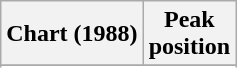<table class="wikitable sortable plainrowheaders" style="text-align:center">
<tr>
<th scope="col">Chart (1988)</th>
<th scope="col">Peak<br>position</th>
</tr>
<tr>
</tr>
<tr>
</tr>
</table>
